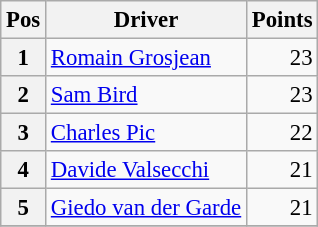<table class="wikitable" style="font-size: 95%;">
<tr>
<th>Pos</th>
<th>Driver</th>
<th>Points</th>
</tr>
<tr>
<th>1</th>
<td> <a href='#'>Romain Grosjean</a></td>
<td align=right>23</td>
</tr>
<tr>
<th>2</th>
<td> <a href='#'>Sam Bird</a></td>
<td align=right>23</td>
</tr>
<tr>
<th>3</th>
<td> <a href='#'>Charles Pic</a></td>
<td align=right>22</td>
</tr>
<tr>
<th>4</th>
<td> <a href='#'>Davide Valsecchi</a></td>
<td align=right>21</td>
</tr>
<tr>
<th>5</th>
<td> <a href='#'>Giedo van der Garde</a></td>
<td align=right>21</td>
</tr>
<tr>
</tr>
</table>
